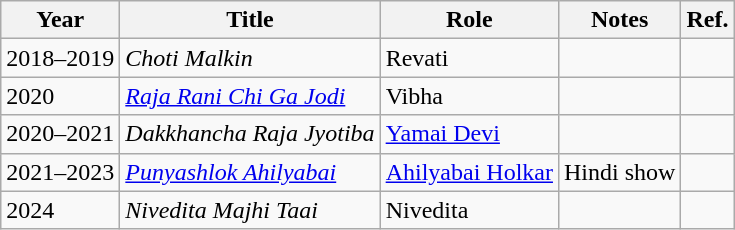<table class="wikitable sortable">
<tr style="text-align:center;">
<th>Year</th>
<th>Title</th>
<th>Role</th>
<th class="unsortable">Notes</th>
<th class="unsortable">Ref.</th>
</tr>
<tr>
<td>2018–2019</td>
<td><em>Choti Malkin</em></td>
<td>Revati</td>
<td></td>
<td></td>
</tr>
<tr>
<td>2020</td>
<td><em><a href='#'>Raja Rani Chi Ga Jodi</a></em></td>
<td>Vibha</td>
<td></td>
<td></td>
</tr>
<tr>
<td>2020–2021</td>
<td><em>Dakkhancha Raja Jyotiba</em></td>
<td><a href='#'>Yamai Devi</a></td>
<td></td>
<td></td>
</tr>
<tr>
<td>2021–2023</td>
<td><em><a href='#'>Punyashlok Ahilyabai</a></em></td>
<td><a href='#'>Ahilyabai Holkar</a></td>
<td>Hindi show</td>
<td></td>
</tr>
<tr>
<td>2024</td>
<td><em>Nivedita Majhi Taai</em></td>
<td>Nivedita</td>
<td></td>
<td></td>
</tr>
</table>
